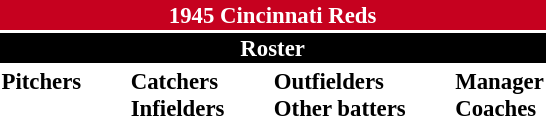<table class="toccolours" style="font-size: 95%;">
<tr>
<th colspan="10" style="background-color: #c6011f; color: white; text-align: center;">1945 Cincinnati Reds</th>
</tr>
<tr>
<td colspan="10" style="background-color: black; color: white; text-align: center;"><strong>Roster</strong></td>
</tr>
<tr>
<td valign="top"><strong>Pitchers</strong><br>














</td>
<td width="25px"></td>
<td valign="top"><strong>Catchers</strong><br>



<strong>Infielders</strong>





</td>
<td width="25px"></td>
<td valign="top"><strong>Outfielders</strong><br>






<strong>Other batters</strong>
</td>
<td width="25px"></td>
<td valign="top"><strong>Manager</strong><br>
<strong>Coaches</strong>

</td>
</tr>
</table>
